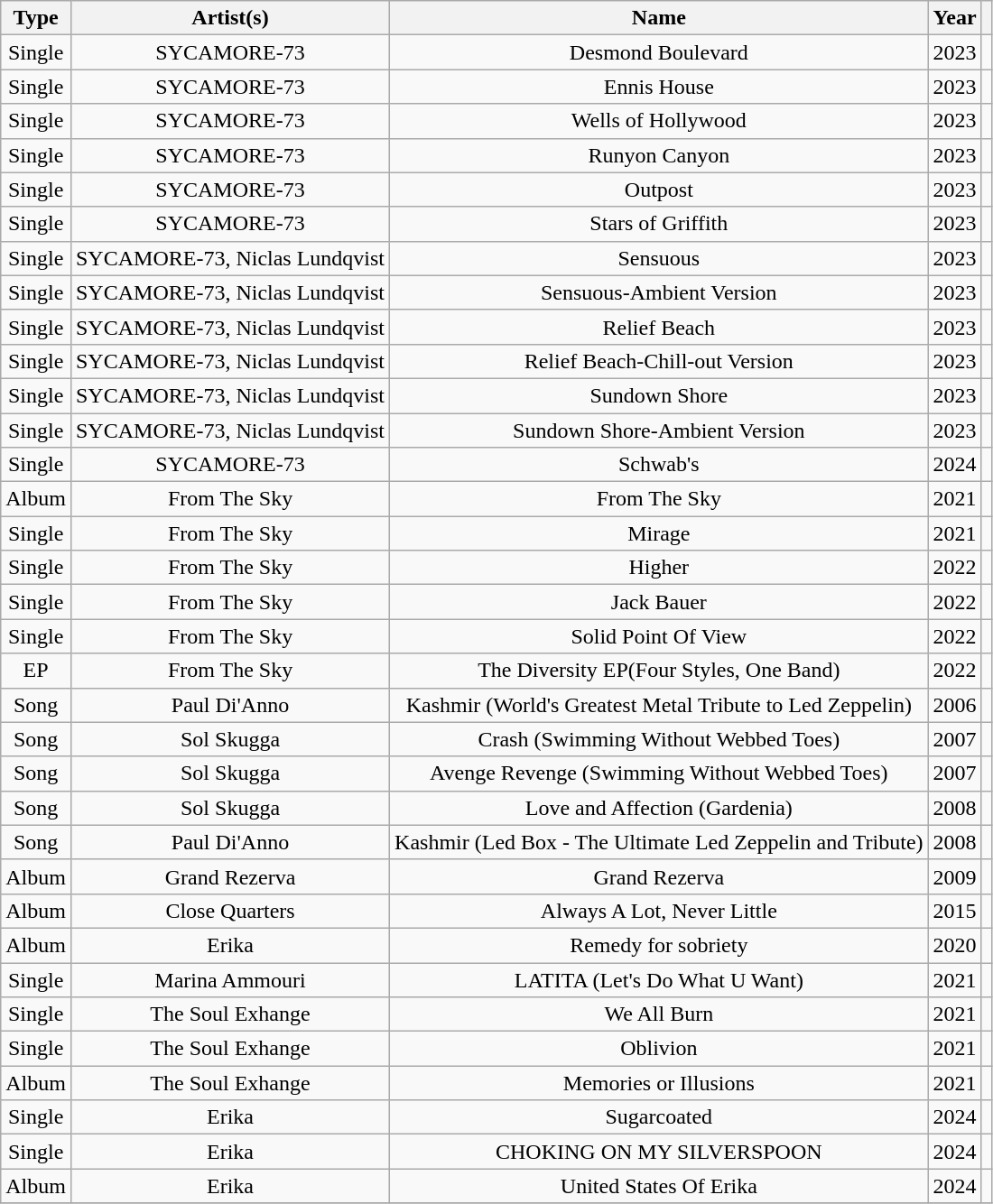<table class="wikitable sortable plainrowheaders" style="text-align:center;">
<tr>
<th scope="col">Type</th>
<th scope="col">Artist(s)</th>
<th scope="col">Name</th>
<th scope="col">Year</th>
<th scope="col" class="unsortable"></th>
</tr>
<tr>
<td>Single</td>
<td>SYCAMORE-73</td>
<td>Desmond Boulevard</td>
<td>2023</td>
<td></td>
</tr>
<tr>
<td>Single</td>
<td>SYCAMORE-73</td>
<td>Ennis House</td>
<td>2023</td>
<td></td>
</tr>
<tr>
<td>Single</td>
<td>SYCAMORE-73</td>
<td>Wells of Hollywood</td>
<td>2023</td>
<td></td>
</tr>
<tr>
<td>Single</td>
<td>SYCAMORE-73</td>
<td>Runyon Canyon</td>
<td>2023</td>
<td></td>
</tr>
<tr>
<td>Single</td>
<td>SYCAMORE-73</td>
<td>Outpost</td>
<td>2023</td>
<td></td>
</tr>
<tr>
<td>Single</td>
<td>SYCAMORE-73</td>
<td>Stars of Griffith</td>
<td>2023</td>
<td></td>
</tr>
<tr>
<td>Single</td>
<td>SYCAMORE-73, Niclas Lundqvist</td>
<td>Sensuous</td>
<td>2023</td>
<td></td>
</tr>
<tr>
<td>Single</td>
<td>SYCAMORE-73, Niclas Lundqvist</td>
<td>Sensuous-Ambient Version</td>
<td>2023</td>
<td></td>
</tr>
<tr>
<td>Single</td>
<td>SYCAMORE-73, Niclas Lundqvist</td>
<td>Relief Beach</td>
<td>2023</td>
<td></td>
</tr>
<tr>
<td>Single</td>
<td>SYCAMORE-73, Niclas Lundqvist</td>
<td>Relief Beach-Chill-out Version</td>
<td>2023</td>
<td></td>
</tr>
<tr>
<td>Single</td>
<td>SYCAMORE-73, Niclas Lundqvist</td>
<td>Sundown Shore</td>
<td>2023</td>
<td></td>
</tr>
<tr>
<td>Single</td>
<td>SYCAMORE-73, Niclas Lundqvist</td>
<td>Sundown Shore-Ambient Version</td>
<td>2023</td>
<td></td>
</tr>
<tr>
<td>Single</td>
<td>SYCAMORE-73</td>
<td>Schwab's</td>
<td>2024</td>
<td></td>
</tr>
<tr>
<td>Album</td>
<td>From The Sky</td>
<td>From The Sky</td>
<td>2021</td>
<td></td>
</tr>
<tr>
<td>Single</td>
<td>From The Sky</td>
<td>Mirage</td>
<td>2021</td>
<td></td>
</tr>
<tr>
<td>Single</td>
<td>From The Sky</td>
<td>Higher</td>
<td>2022</td>
<td></td>
</tr>
<tr>
<td>Single</td>
<td>From The Sky</td>
<td>Jack Bauer</td>
<td>2022</td>
<td></td>
</tr>
<tr>
<td>Single</td>
<td>From The Sky</td>
<td>Solid Point Of View</td>
<td>2022</td>
<td></td>
</tr>
<tr>
<td>EP</td>
<td>From The Sky</td>
<td>The Diversity EP(Four Styles, One Band)</td>
<td>2022</td>
<td></td>
</tr>
<tr>
<td>Song</td>
<td>Paul Di'Anno</td>
<td>Kashmir (World's Greatest Metal Tribute to Led Zeppelin)</td>
<td>2006</td>
<td></td>
</tr>
<tr>
<td>Song</td>
<td>Sol Skugga</td>
<td>Crash (Swimming Without Webbed Toes)</td>
<td>2007</td>
<td></td>
</tr>
<tr>
<td>Song</td>
<td>Sol Skugga</td>
<td>Avenge Revenge (Swimming Without Webbed Toes)</td>
<td>2007</td>
<td></td>
</tr>
<tr>
<td>Song</td>
<td>Sol Skugga</td>
<td>Love and Affection (Gardenia)</td>
<td>2008</td>
<td></td>
</tr>
<tr>
<td>Song</td>
<td>Paul Di'Anno</td>
<td>Kashmir (Led Box - The Ultimate Led Zeppelin and Tribute)</td>
<td>2008</td>
<td></td>
</tr>
<tr>
<td>Album</td>
<td>Grand Rezerva</td>
<td>Grand Rezerva</td>
<td>2009</td>
<td></td>
</tr>
<tr>
<td>Album</td>
<td>Close Quarters</td>
<td>Always A Lot, Never Little</td>
<td>2015</td>
<td></td>
</tr>
<tr>
<td>Album</td>
<td>Erika</td>
<td>Remedy for sobriety</td>
<td>2020</td>
<td></td>
</tr>
<tr>
<td>Single</td>
<td>Marina Ammouri</td>
<td>LATITA (Let's Do What U Want)</td>
<td>2021</td>
<td></td>
</tr>
<tr>
<td>Single</td>
<td>The Soul Exhange</td>
<td>We All Burn</td>
<td>2021</td>
<td></td>
</tr>
<tr>
<td>Single</td>
<td>The Soul Exhange</td>
<td>Oblivion</td>
<td>2021</td>
<td></td>
</tr>
<tr>
<td>Album</td>
<td>The Soul Exhange</td>
<td>Memories or Illusions</td>
<td>2021</td>
<td></td>
</tr>
<tr>
<td>Single</td>
<td>Erika</td>
<td>Sugarcoated</td>
<td>2024</td>
<td></td>
</tr>
<tr>
<td>Single</td>
<td>Erika</td>
<td>CHOKING ON MY SILVERSPOON</td>
<td>2024</td>
<td></td>
</tr>
<tr || 2024>
<td>Album</td>
<td>Erika</td>
<td>United States Of Erika</td>
<td>2024</td>
<td></td>
</tr>
<tr>
</tr>
</table>
